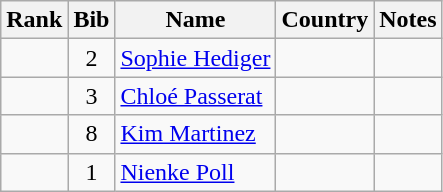<table class="wikitable" style="text-align:center;">
<tr>
<th>Rank</th>
<th>Bib</th>
<th>Name</th>
<th>Country</th>
<th>Notes</th>
</tr>
<tr>
<td></td>
<td>2</td>
<td align=left><a href='#'>Sophie Hediger</a></td>
<td align=left></td>
<td></td>
</tr>
<tr>
<td></td>
<td>3</td>
<td align=left><a href='#'>Chloé Passerat</a></td>
<td align=left></td>
<td></td>
</tr>
<tr>
<td></td>
<td>8</td>
<td align=left><a href='#'>Kim Martinez</a></td>
<td align=left></td>
<td></td>
</tr>
<tr>
<td></td>
<td>1</td>
<td align=left><a href='#'>Nienke Poll</a></td>
<td align=left></td>
<td></td>
</tr>
</table>
